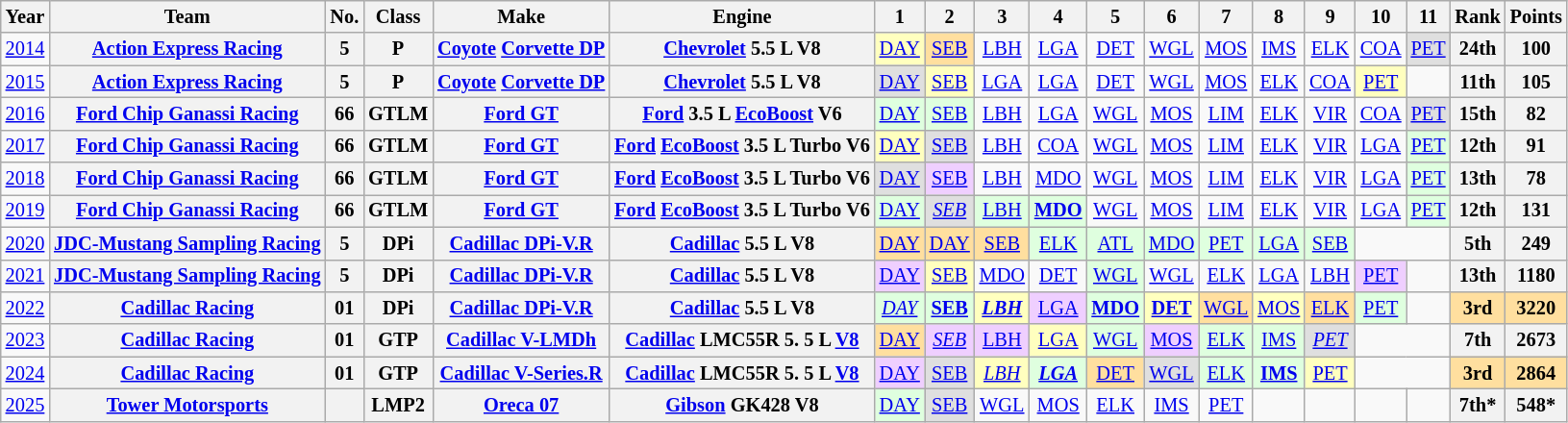<table class="wikitable" style="text-align:center; font-size:85%">
<tr>
<th>Year</th>
<th>Team</th>
<th>No.</th>
<th>Class</th>
<th>Make</th>
<th>Engine</th>
<th>1</th>
<th>2</th>
<th>3</th>
<th>4</th>
<th>5</th>
<th>6</th>
<th>7</th>
<th>8</th>
<th>9</th>
<th>10</th>
<th>11</th>
<th>Rank</th>
<th>Points</th>
</tr>
<tr>
<td><a href='#'>2014</a></td>
<th nowrap><a href='#'>Action Express Racing</a></th>
<th>5</th>
<th>P</th>
<th nowrap><a href='#'>Coyote</a> <a href='#'>Corvette DP</a></th>
<th nowrap><a href='#'>Chevrolet</a> 5.5 L V8</th>
<td style="background:#FFFFBF;"><a href='#'>DAY</a><br></td>
<td style="background:#FFDF9F;"><a href='#'>SEB</a><br></td>
<td><a href='#'>LBH</a></td>
<td><a href='#'>LGA</a></td>
<td><a href='#'>DET</a></td>
<td><a href='#'>WGL</a></td>
<td><a href='#'>MOS</a></td>
<td><a href='#'>IMS</a></td>
<td><a href='#'>ELK</a></td>
<td><a href='#'>COA</a></td>
<td style="background:#DFDFDF;"><a href='#'>PET</a><br></td>
<th>24th</th>
<th>100</th>
</tr>
<tr>
<td><a href='#'>2015</a></td>
<th nowrap><a href='#'>Action Express Racing</a></th>
<th>5</th>
<th>P</th>
<th nowrap><a href='#'>Coyote</a> <a href='#'>Corvette DP</a></th>
<th nowrap><a href='#'>Chevrolet</a> 5.5 L V8</th>
<td style="background:#DFDFDF;"><a href='#'>DAY</a><br></td>
<td style="background:#FFFFBF;"><a href='#'>SEB</a><br></td>
<td><a href='#'>LGA</a></td>
<td><a href='#'>LGA</a></td>
<td><a href='#'>DET</a></td>
<td><a href='#'>WGL</a></td>
<td><a href='#'>MOS</a></td>
<td><a href='#'>ELK</a></td>
<td><a href='#'>COA</a></td>
<td style="background:#FFFFBF;"><a href='#'>PET</a><br></td>
<td></td>
<th>11th</th>
<th>105</th>
</tr>
<tr>
<td><a href='#'>2016</a></td>
<th nowrap><a href='#'>Ford Chip Ganassi Racing</a></th>
<th>66</th>
<th nowrap>GTLM</th>
<th nowrap><a href='#'>Ford GT</a></th>
<th nowrap><a href='#'>Ford</a> 3.5 L <a href='#'>EcoBoost</a> V6</th>
<td style="background:#DFFFDF;"><a href='#'>DAY</a><br></td>
<td style="background:#DFFFDF;"><a href='#'>SEB</a><br></td>
<td><a href='#'>LBH</a></td>
<td><a href='#'>LGA</a></td>
<td><a href='#'>WGL</a></td>
<td><a href='#'>MOS</a></td>
<td><a href='#'>LIM</a></td>
<td><a href='#'>ELK</a></td>
<td><a href='#'>VIR</a></td>
<td><a href='#'>COA</a></td>
<td style="background:#DFDFDF;"><a href='#'>PET</a><br></td>
<th>15th</th>
<th>82</th>
</tr>
<tr>
<td><a href='#'>2017</a></td>
<th nowrap><a href='#'>Ford Chip Ganassi Racing</a></th>
<th>66</th>
<th>GTLM</th>
<th nowrap><a href='#'>Ford GT</a></th>
<th nowrap><a href='#'>Ford</a> <a href='#'>EcoBoost</a> 3.5 L Turbo V6</th>
<td style="background:#FFFFBF;"><a href='#'>DAY</a><br></td>
<td style="background:#DFDFDF;"><a href='#'>SEB</a><br></td>
<td><a href='#'>LBH</a></td>
<td><a href='#'>COA</a></td>
<td><a href='#'>WGL</a></td>
<td><a href='#'>MOS</a></td>
<td><a href='#'>LIM</a></td>
<td><a href='#'>ELK</a></td>
<td><a href='#'>VIR</a></td>
<td><a href='#'>LGA</a></td>
<td style="background:#DFFFDF;"><a href='#'>PET</a><br></td>
<th>12th</th>
<th>91</th>
</tr>
<tr>
<td><a href='#'>2018</a></td>
<th nowrap><a href='#'>Ford Chip Ganassi Racing</a></th>
<th>66</th>
<th>GTLM</th>
<th nowrap><a href='#'>Ford GT</a></th>
<th nowrap><a href='#'>Ford</a> <a href='#'>EcoBoost</a> 3.5 L Turbo V6</th>
<td style="background:#DFDFDF;"><a href='#'>DAY</a><br></td>
<td style="background:#EFCFFF;"><a href='#'>SEB</a><br></td>
<td><a href='#'>LBH</a></td>
<td><a href='#'>MDO</a></td>
<td><a href='#'>WGL</a></td>
<td><a href='#'>MOS</a></td>
<td><a href='#'>LIM</a></td>
<td><a href='#'>ELK</a></td>
<td><a href='#'>VIR</a></td>
<td><a href='#'>LGA</a></td>
<td style="background:#DFFFDF;"><a href='#'>PET</a><br></td>
<th>13th</th>
<th>78</th>
</tr>
<tr>
<td><a href='#'>2019</a></td>
<th nowrap><a href='#'>Ford Chip Ganassi Racing</a></th>
<th>66</th>
<th>GTLM</th>
<th nowrap><a href='#'>Ford GT</a></th>
<th nowrap><a href='#'>Ford</a> <a href='#'>EcoBoost</a> 3.5 L Turbo V6</th>
<td style="background:#DFFFDF;"><a href='#'>DAY</a><br></td>
<td style="background:#DFDFDF;"><em><a href='#'>SEB</a></em><br></td>
<td style="background:#DFFFDF;"><a href='#'>LBH</a><br></td>
<td style="background:#DFFFDF;"><strong><a href='#'>MDO</a></strong><br></td>
<td><a href='#'>WGL</a></td>
<td><a href='#'>MOS</a></td>
<td><a href='#'>LIM</a></td>
<td><a href='#'>ELK</a></td>
<td><a href='#'>VIR</a></td>
<td><a href='#'>LGA</a></td>
<td style="background:#DFFFDF;"><a href='#'>PET</a><br></td>
<th>12th</th>
<th>131</th>
</tr>
<tr>
<td><a href='#'>2020</a></td>
<th nowrap><a href='#'>JDC-Mustang Sampling Racing</a></th>
<th>5</th>
<th>DPi</th>
<th nowrap><a href='#'>Cadillac DPi-V.R</a></th>
<th nowrap><a href='#'>Cadillac</a> 5.5 L V8</th>
<td style="background:#FFDF9F;"><a href='#'>DAY</a><br></td>
<td style="background:#FFDF9F;"><a href='#'>DAY</a><br></td>
<td style="background:#FFDF9F;"><a href='#'>SEB</a><br></td>
<td style="background:#DFFFDF;"><a href='#'>ELK</a><br></td>
<td style="background:#DFFFDF;"><a href='#'>ATL</a><br></td>
<td style="background:#DFFFDF;"><a href='#'>MDO</a><br></td>
<td style="background:#DFFFDF;"><a href='#'>PET</a><br></td>
<td style="background:#DFFFDF;"><a href='#'>LGA</a><br></td>
<td style="background:#DFFFDF;"><a href='#'>SEB</a><br></td>
<td colspan=2></td>
<th>5th</th>
<th>249</th>
</tr>
<tr>
<td><a href='#'>2021</a></td>
<th nowrap><a href='#'>JDC-Mustang Sampling Racing</a></th>
<th>5</th>
<th>DPi</th>
<th nowrap><a href='#'>Cadillac DPi-V.R</a></th>
<th nowrap><a href='#'>Cadillac</a> 5.5 L V8</th>
<td style="background:#EFCFFF;"><a href='#'>DAY</a><br></td>
<td style="background:#FFFFBF;"><a href='#'>SEB</a><br></td>
<td><a href='#'>MDO</a></td>
<td><a href='#'>DET</a></td>
<td style="background:#DFFFDF;"><a href='#'>WGL</a><br></td>
<td><a href='#'>WGL</a></td>
<td><a href='#'>ELK</a></td>
<td><a href='#'>LGA</a></td>
<td><a href='#'>LBH</a></td>
<td style="background:#EFCFFF;"><a href='#'>PET</a><br></td>
<td></td>
<th>13th</th>
<th>1180</th>
</tr>
<tr>
<td><a href='#'>2022</a></td>
<th nowrap><a href='#'>Cadillac Racing</a></th>
<th>01</th>
<th>DPi</th>
<th nowrap><a href='#'>Cadillac DPi-V.R</a></th>
<th nowrap><a href='#'>Cadillac</a> 5.5 L V8</th>
<td style="background:#DFFFDF;"><em><a href='#'>DAY</a></em><br></td>
<td style="background:#DFFFDF;"><strong><a href='#'>SEB</a></strong><br></td>
<td style="background:#FFFFBF;"><strong><em><a href='#'>LBH</a></em></strong><br></td>
<td style="background:#EFCFFF;"><a href='#'>LGA</a><br></td>
<td style="background:#DFFFDF;"><strong><a href='#'>MDO</a></strong><br></td>
<td style="background:#FFFFBF;"><strong><a href='#'>DET</a></strong><br></td>
<td style="background:#FFDF9F;"><a href='#'>WGL</a><br></td>
<td style="background:#FFFFBF;"><a href='#'>MOS</a><br></td>
<td style="background:#FFDF9F;"><a href='#'>ELK</a><br></td>
<td style="background:#DFFFDF;"><a href='#'>PET</a><br></td>
<td></td>
<th style="background:#FFDF9F;">3rd</th>
<th style="background:#FFDF9F;">3220</th>
</tr>
<tr>
<td><a href='#'>2023</a></td>
<th nowrap><a href='#'>Cadillac Racing</a></th>
<th>01</th>
<th>GTP</th>
<th nowrap><a href='#'>Cadillac V-LMDh</a></th>
<th nowrap><a href='#'>Cadillac</a> LMC55R 5. 5 L <a href='#'>V8</a></th>
<td style="background:#FFDF9F;"><a href='#'>DAY</a><br></td>
<td style="background:#EFCFFF;"><em><a href='#'>SEB</a></em><br></td>
<td style="background:#EFCFFF;"><a href='#'>LBH</a><br></td>
<td style="background:#FFFFBF;"><a href='#'>LGA</a><br></td>
<td style="background:#DFFFDF;"><a href='#'>WGL</a><br></td>
<td style="background:#EFCFFF;"><a href='#'>MOS</a><br></td>
<td style="background:#DFFFDF;"><a href='#'>ELK</a><br></td>
<td style="background:#DFFFDF;"><a href='#'>IMS</a><br></td>
<td style="background:#DFDFDF;"><em><a href='#'>PET</a></em><br></td>
<td colspan=2></td>
<th>7th</th>
<th>2673</th>
</tr>
<tr>
<td><a href='#'>2024</a></td>
<th nowrap><a href='#'>Cadillac Racing</a></th>
<th>01</th>
<th>GTP</th>
<th nowrap><a href='#'>Cadillac V-Series.R</a></th>
<th nowrap><a href='#'>Cadillac</a> LMC55R 5. 5 L <a href='#'>V8</a></th>
<td style="background:#EFCFFF;"><a href='#'>DAY</a><br></td>
<td style="background:#DFDFDF;"><a href='#'>SEB</a><br></td>
<td style="background:#FFFFBF;"><em><a href='#'>LBH</a></em><br></td>
<td style="background:#DFFFDF;"><strong><em><a href='#'>LGA</a></em></strong><br></td>
<td style="background:#FFDF9F;"><a href='#'>DET</a><br></td>
<td style="background:#DFDFDF;"><a href='#'>WGL</a><br></td>
<td style="background:#DFFFDF;"><a href='#'>ELK</a><br></td>
<td style="background:#DFFFDF;"><strong><a href='#'>IMS</a></strong><br></td>
<td style="background:#FFFFBF;"><a href='#'>PET</a><br></td>
<td colspan=2></td>
<th style="background:#FFDF9F;">3rd</th>
<th style="background:#FFDF9F;">2864</th>
</tr>
<tr>
<td><a href='#'>2025</a></td>
<th><a href='#'>Tower Motorsports</a></th>
<th></th>
<th>LMP2</th>
<th><a href='#'>Oreca 07</a></th>
<th><a href='#'>Gibson</a> GK428 V8</th>
<td style="background:#DFFFDF;"><a href='#'>DAY</a><br></td>
<td style="background:#DFDFDF;"><a href='#'>SEB</a><br></td>
<td><a href='#'>WGL</a></td>
<td><a href='#'>MOS</a></td>
<td><a href='#'>ELK</a></td>
<td><a href='#'>IMS</a></td>
<td><a href='#'>PET</a></td>
<td></td>
<td></td>
<td></td>
<td></td>
<th>7th*</th>
<th>548*</th>
</tr>
</table>
